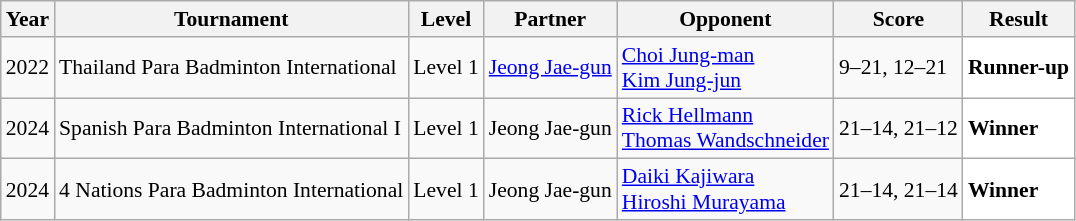<table class="sortable wikitable" style="font-size: 90%;">
<tr>
<th>Year</th>
<th>Tournament</th>
<th>Level</th>
<th>Partner</th>
<th>Opponent</th>
<th>Score</th>
<th>Result</th>
</tr>
<tr>
<td align="center">2022</td>
<td align="left">Thailand Para Badminton International</td>
<td align="left">Level 1</td>
<td> <a href='#'>Jeong Jae-gun</a></td>
<td align="left"> <a href='#'>Choi Jung-man</a><br> <a href='#'>Kim Jung-jun</a></td>
<td align="left">9–21, 12–21</td>
<td style="text-align:left; background:white"> <strong>Runner-up</strong></td>
</tr>
<tr>
<td align="center">2024</td>
<td align="left">Spanish Para Badminton International I</td>
<td align="left">Level 1</td>
<td> Jeong Jae-gun</td>
<td align="left"> <a href='#'>Rick Hellmann</a><br> <a href='#'>Thomas Wandschneider</a></td>
<td align="left">21–14, 21–12</td>
<td style="text-align:left; background:white"> <strong>Winner</strong></td>
</tr>
<tr>
<td align="center">2024</td>
<td align="left">4 Nations Para Badminton International</td>
<td align="left">Level 1</td>
<td> Jeong Jae-gun</td>
<td align="left"> <a href='#'>Daiki Kajiwara</a><br> <a href='#'>Hiroshi Murayama</a></td>
<td align="left">21–14, 21–14</td>
<td style="text-align:left; background:white"> <strong>Winner</strong></td>
</tr>
</table>
